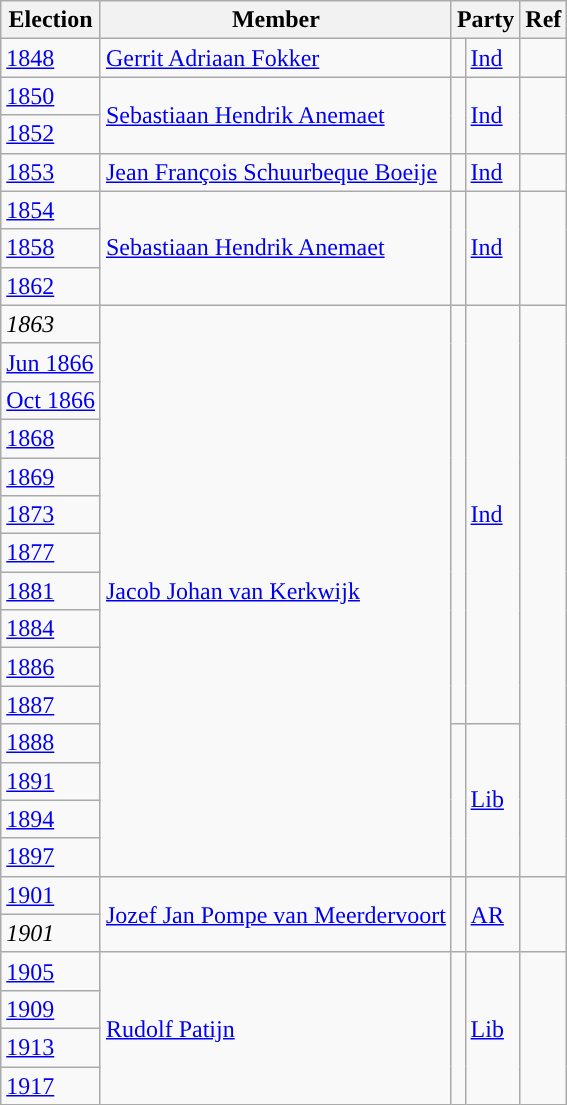<table class="wikitable">
<tr>
<th scope="col">Election</th>
<th scope="col">Member</th>
<th scope="col" colspan="2">Party</th>
<th scope="col">Ref</th>
</tr>
<tr>
<td scope="row"><a href='#'>1848</a></td>
<td scope="row"><a href='#'>Gerrit Adriaan Fokker</a></td>
<td scope="row" style="background-color:"></td>
<td scope="row"><a href='#'>Ind</a></td>
<td scope="row"></td>
</tr>
<tr>
<td scope="row"><a href='#'>1850</a></td>
<td scope="row" rowspan=2><a href='#'>Sebastiaan Hendrik Anemaet</a></td>
<td scope="row" rowspan=2 style="background-color:"></td>
<td scope="row" rowspan=2><a href='#'>Ind</a></td>
<td scope="row" rowspan=2></td>
</tr>
<tr>
<td scope="row"><a href='#'>1852</a></td>
</tr>
<tr>
<td scope="row"><a href='#'>1853</a></td>
<td scope="row"><a href='#'>Jean François Schuurbeque Boeije</a></td>
<td scope="row" style="background-color:"></td>
<td scope="row"><a href='#'>Ind</a></td>
<td scope="row"></td>
</tr>
<tr>
<td scope="row"><a href='#'>1854</a></td>
<td scope="row" rowspan=3><a href='#'>Sebastiaan Hendrik Anemaet</a></td>
<td scope="row" rowspan=3 style="background-color:"></td>
<td scope="row" rowspan=3><a href='#'>Ind</a></td>
<td scope="row" rowspan=3></td>
</tr>
<tr>
<td scope="row"><a href='#'>1858</a></td>
</tr>
<tr>
<td scope="row"><a href='#'>1862</a></td>
</tr>
<tr>
<td scope="row"><em>1863</em></td>
<td scope="row" rowspan=15><a href='#'>Jacob Johan van Kerkwijk</a></td>
<td scope="row" rowspan=11 style="background-color:"></td>
<td scope="row" rowspan=11><a href='#'>Ind</a></td>
<td scope="row" rowspan=15></td>
</tr>
<tr>
<td scope="row"><a href='#'>Jun 1866</a></td>
</tr>
<tr>
<td scope="row"><a href='#'>Oct 1866</a></td>
</tr>
<tr>
<td scope="row"><a href='#'>1868</a></td>
</tr>
<tr>
<td scope="row"><a href='#'>1869</a></td>
</tr>
<tr>
<td scope="row"><a href='#'>1873</a></td>
</tr>
<tr>
<td scope="row"><a href='#'>1877</a></td>
</tr>
<tr>
<td scope="row"><a href='#'>1881</a></td>
</tr>
<tr>
<td scope="row"><a href='#'>1884</a></td>
</tr>
<tr>
<td scope="row"><a href='#'>1886</a></td>
</tr>
<tr>
<td scope="row"><a href='#'>1887</a></td>
</tr>
<tr>
<td scope="row"><a href='#'>1888</a></td>
<td scope="row" rowspan=4 style="background-color:"></td>
<td scope="row" rowspan=4><a href='#'>Lib</a></td>
</tr>
<tr>
<td scope="row"><a href='#'>1891</a></td>
</tr>
<tr>
<td scope="row"><a href='#'>1894</a></td>
</tr>
<tr>
<td scope="row"><a href='#'>1897</a></td>
</tr>
<tr>
<td scope="row"><a href='#'>1901</a></td>
<td scope="row" rowspan=2><a href='#'>Jozef Jan Pompe van Meerdervoort</a></td>
<td scope="row" rowspan=2 style="background-color:"></td>
<td scope="row" rowspan=2><a href='#'>AR</a></td>
<td scope="row" rowspan=2></td>
</tr>
<tr>
<td scope="row"><em>1901</em></td>
</tr>
<tr>
<td scope="row"><a href='#'>1905</a></td>
<td scope="row" rowspan=4><a href='#'>Rudolf Patijn</a></td>
<td scope="row" rowspan=4 style="background-color:"></td>
<td scope="row" rowspan=4><a href='#'>Lib</a></td>
<td scope="row" rowspan=4></td>
</tr>
<tr>
<td scope="row"><a href='#'>1909</a></td>
</tr>
<tr>
<td scope="row"><a href='#'>1913</a></td>
</tr>
<tr>
<td scope="row"><a href='#'>1917</a></td>
</tr>
</table>
